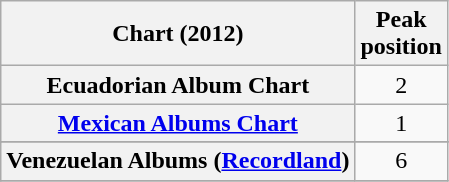<table class="wikitable sortable plainrowheaders">
<tr>
<th scope="col">Chart (2012)</th>
<th scope="col">Peak<br>position</th>
</tr>
<tr>
<th scope="row">Ecuadorian Album Chart</th>
<td style="text-align:center;">2</td>
</tr>
<tr>
<th scope="row"><a href='#'>Mexican Albums Chart</a></th>
<td style="text-align:center;">1</td>
</tr>
<tr>
</tr>
<tr>
</tr>
<tr>
</tr>
<tr>
</tr>
<tr>
</tr>
<tr>
<th scope="row">Venezuelan Albums (<a href='#'>Recordland</a>)</th>
<td style="text-align:center;">6</td>
</tr>
<tr>
</tr>
</table>
